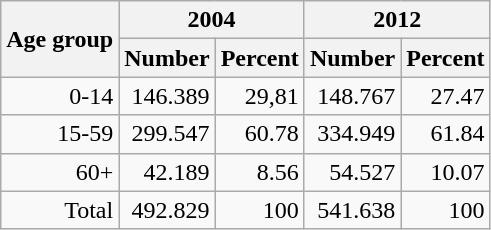<table class="wikitable">
<tr>
<th rowspan=2>Age group</th>
<th colspan=2>2004</th>
<th colspan=2>2012</th>
</tr>
<tr>
<th>Number</th>
<th>Percent</th>
<th>Number</th>
<th>Percent</th>
</tr>
<tr>
<td align="right">0-14</td>
<td align="right">146.389</td>
<td align="right">29,81</td>
<td align="right">148.767</td>
<td align="right">27.47</td>
</tr>
<tr>
<td align="right">15-59</td>
<td align="right">299.547</td>
<td align="right">60.78</td>
<td align="right">334.949</td>
<td align="right">61.84</td>
</tr>
<tr>
<td align="right">60+</td>
<td align="right">42.189</td>
<td align="right">8.56</td>
<td align="right">54.527</td>
<td align="right">10.07</td>
</tr>
<tr>
<td align="right">Total</td>
<td align="right">492.829</td>
<td align="right">100</td>
<td align="right">541.638</td>
<td align="right">100</td>
</tr>
</table>
